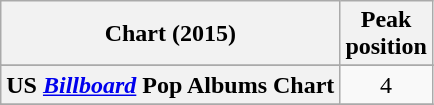<table class="wikitable sortable plainrowheaders" style="text-align:center">
<tr>
<th scope="col">Chart (2015)</th>
<th scope="col">Peak<br> position</th>
</tr>
<tr>
</tr>
<tr>
<th scope="row">US <em><a href='#'>Billboard</a></em> Pop Albums Chart</th>
<td>4</td>
</tr>
<tr>
</tr>
</table>
